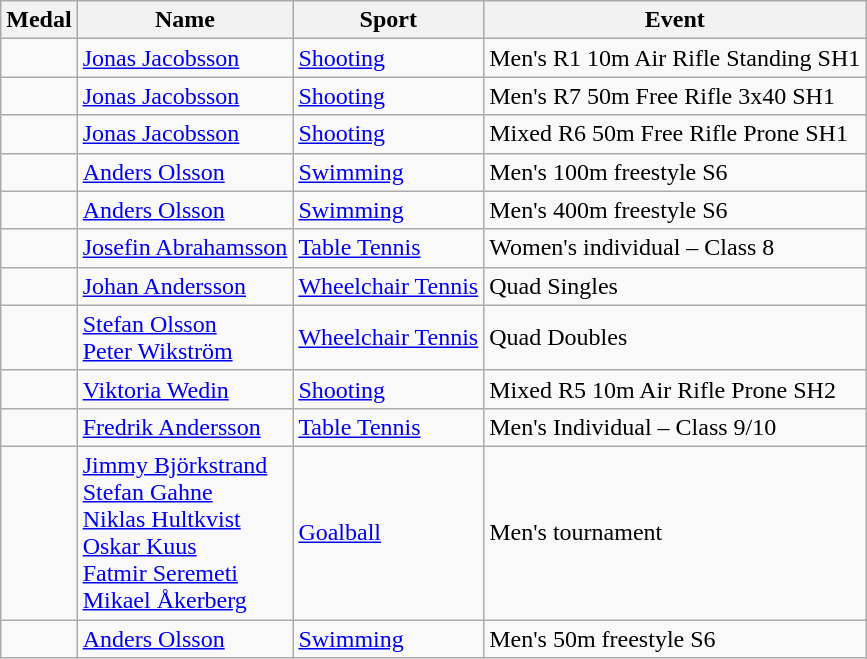<table class="wikitable sortable" style="font-size:100%">
<tr>
<th>Medal</th>
<th>Name</th>
<th>Sport</th>
<th>Event</th>
</tr>
<tr>
<td></td>
<td><a href='#'>Jonas Jacobsson</a></td>
<td><a href='#'>Shooting</a></td>
<td>Men's R1 10m Air Rifle Standing SH1</td>
</tr>
<tr>
<td></td>
<td><a href='#'>Jonas Jacobsson</a></td>
<td><a href='#'>Shooting</a></td>
<td>Men's R7 50m Free Rifle 3x40 SH1</td>
</tr>
<tr>
<td></td>
<td><a href='#'>Jonas Jacobsson</a></td>
<td><a href='#'>Shooting</a></td>
<td>Mixed R6 50m Free Rifle Prone SH1</td>
</tr>
<tr>
<td></td>
<td><a href='#'>Anders Olsson</a></td>
<td><a href='#'>Swimming</a></td>
<td>Men's 100m freestyle S6</td>
</tr>
<tr>
<td></td>
<td><a href='#'>Anders Olsson</a></td>
<td><a href='#'>Swimming</a></td>
<td>Men's 400m freestyle S6</td>
</tr>
<tr>
<td></td>
<td><a href='#'>Josefin Abrahamsson</a></td>
<td><a href='#'>Table Tennis</a></td>
<td>Women's individual – Class 8</td>
</tr>
<tr>
<td></td>
<td><a href='#'>Johan Andersson</a></td>
<td><a href='#'>Wheelchair Tennis</a></td>
<td>Quad Singles</td>
</tr>
<tr>
<td></td>
<td><a href='#'>Stefan Olsson</a><br><a href='#'>Peter Wikström</a></td>
<td><a href='#'>Wheelchair Tennis</a></td>
<td>Quad Doubles</td>
</tr>
<tr>
<td></td>
<td><a href='#'>Viktoria Wedin</a></td>
<td><a href='#'>Shooting</a></td>
<td>Mixed R5 10m Air Rifle Prone SH2</td>
</tr>
<tr>
<td></td>
<td><a href='#'>Fredrik Andersson</a></td>
<td><a href='#'>Table Tennis</a></td>
<td>Men's Individual – Class 9/10</td>
</tr>
<tr>
<td></td>
<td><a href='#'>Jimmy Björkstrand</a><br><a href='#'>Stefan Gahne</a><br><a href='#'>Niklas Hultkvist</a><br><a href='#'>Oskar Kuus</a><br><a href='#'>Fatmir Seremeti</a><br><a href='#'>Mikael Åkerberg</a></td>
<td><a href='#'>Goalball</a></td>
<td>Men's tournament</td>
</tr>
<tr>
<td></td>
<td><a href='#'>Anders Olsson</a></td>
<td><a href='#'>Swimming</a></td>
<td>Men's 50m freestyle S6</td>
</tr>
</table>
